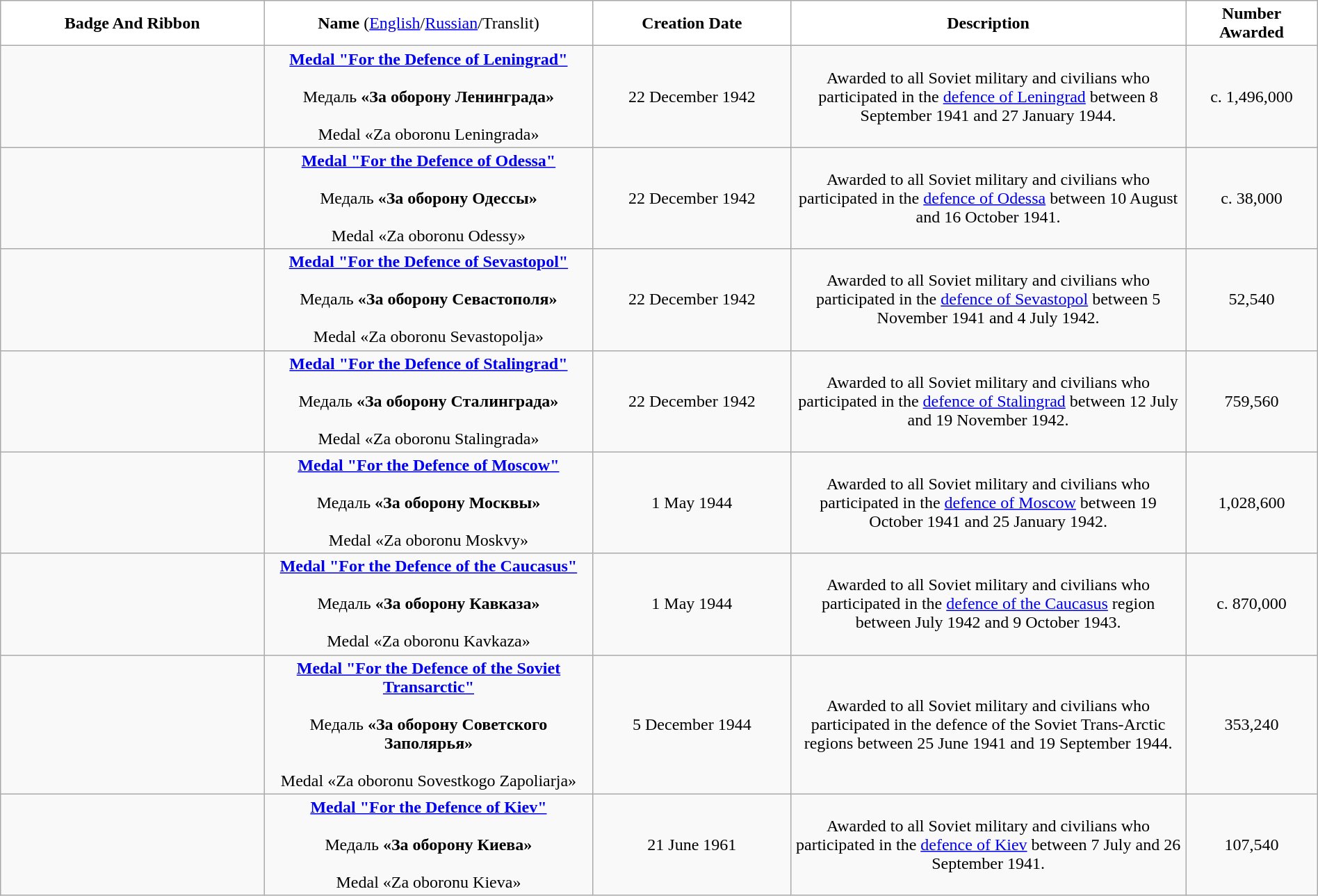<table class="wikitable" width="100%" style="text-align:center;">
<tr>
<td width="20%" bgcolor="#FFFFFF"><strong>Badge And Ribbon</strong></td>
<td width="25%" bgcolor="#FFFFFF"><strong>Name</strong> (<a href='#'>English</a>/<a href='#'>Russian</a>/Translit)</td>
<td width="15%" bgcolor="#FFFFFF"><strong>Creation Date</strong></td>
<td width="30%" bgcolor="#FFFFFF"><strong>Description</strong></td>
<td width="10%" bgcolor="#FFFFFF"><strong>Number Awarded</strong></td>
</tr>
<tr>
<td><br></td>
<td><strong><a href='#'>Medal "For the Defence of Leningrad"</a></strong><br><br>Медаль <strong>«За оборону Ленинграда»</strong><br><br>Medal «Za oboronu Leningrada»</td>
<td>22 December 1942</td>
<td>Awarded to all Soviet military and civilians who participated in the <a href='#'>defence of Leningrad</a> between 8 September 1941 and 27 January 1944.</td>
<td>c. 1,496,000</td>
</tr>
<tr>
<td><br></td>
<td><strong><a href='#'>Medal "For the Defence of Odessa"</a></strong><br><br>Медаль <strong>«За оборону Одессы»</strong><br><br>Medal «Za oboronu Odessy»</td>
<td>22 December 1942</td>
<td>Awarded to all Soviet military and civilians who participated in the <a href='#'>defence of Odessa</a> between 10 August and 16 October 1941.</td>
<td>c. 38,000</td>
</tr>
<tr>
<td><br></td>
<td><strong><a href='#'>Medal "For the Defence of Sevastopol"</a></strong><br><br>Медаль <strong>«За оборону Севастополя»</strong><br><br>Medal «Za oboronu Sevastopolja»</td>
<td>22 December 1942</td>
<td>Awarded to all Soviet military and civilians who participated in the <a href='#'>defence of Sevastopol</a> between 5 November 1941 and 4 July 1942.</td>
<td>52,540</td>
</tr>
<tr>
<td><br></td>
<td><strong><a href='#'>Medal "For the Defence of Stalingrad"</a></strong><br><br>Медаль <strong>«За оборону Сталинграда»</strong><br><br>Medal «Za oboronu Stalingrada»</td>
<td>22 December 1942</td>
<td>Awarded to all Soviet military and civilians who participated in the <a href='#'>defence of Stalingrad</a> between 12 July and 19 November 1942.</td>
<td>759,560</td>
</tr>
<tr>
<td><br></td>
<td><strong><a href='#'>Medal "For the Defence of Moscow"</a></strong><br><br>Медаль <strong>«За оборону Москвы»</strong><br><br>Medal «Za oboronu Moskvy»</td>
<td>1 May 1944</td>
<td>Awarded to all Soviet military and civilians who participated in the <a href='#'>defence of Moscow</a> between 19 October 1941 and 25 January 1942.</td>
<td>1,028,600</td>
</tr>
<tr>
<td><br></td>
<td><strong><a href='#'>Medal "For the Defence of the Caucasus"</a></strong><br><br>Медаль <strong>«За оборону Кавказа»</strong><br><br>Medal «Za oboronu Kavkaza»</td>
<td>1 May 1944</td>
<td>Awarded to all Soviet military and civilians who participated in the <a href='#'>defence of the Caucasus</a> region between July 1942 and 9 October 1943.</td>
<td>c. 870,000</td>
</tr>
<tr>
<td><br></td>
<td><strong><a href='#'>Medal "For the Defence of the Soviet Transarctic"</a></strong><br><br>Медаль <strong>«За оборону Советского Заполярья»</strong><br><br>Medal «Za oboronu Sovestkogo Zapoliarja»</td>
<td>5 December 1944</td>
<td>Awarded to all Soviet military and civilians who participated in the defence of the Soviet Trans-Arctic regions between 25 June 1941 and 19 September 1944.</td>
<td>353,240</td>
</tr>
<tr>
<td><br></td>
<td><strong><a href='#'>Medal "For the Defence of Kiev"</a></strong><br><br>Медаль <strong>«За оборону Киева»</strong><br><br>Medal «Za oboronu Kieva»</td>
<td>21 June 1961</td>
<td>Awarded to all Soviet military and civilians who participated in the <a href='#'>defence of Kiev</a> between 7 July and 26 September 1941.</td>
<td>107,540</td>
</tr>
</table>
